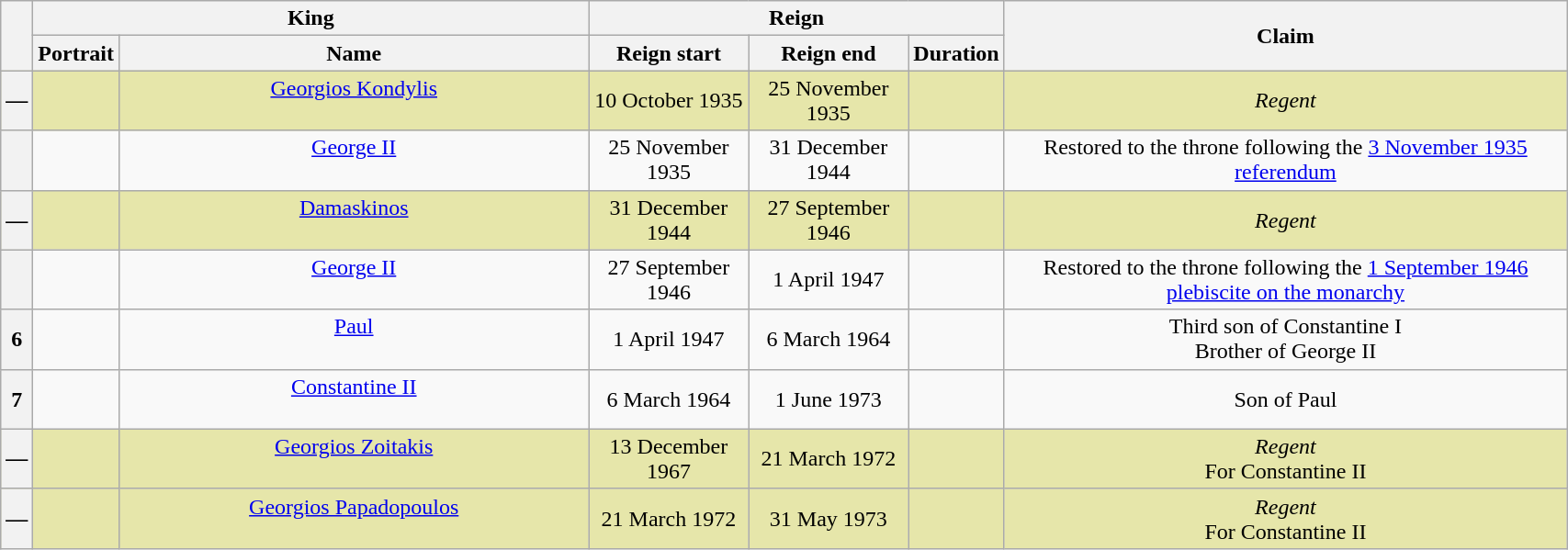<table class="wikitable" style="text-align:center; width:90%">
<tr>
<th rowspan="2"></th>
<th colspan="2">King</th>
<th colspan="3">Reign</th>
<th rowspan="2">Claim</th>
</tr>
<tr>
<th>Portrait</th>
<th style="width:30%;">Name<br></th>
<th>Reign start</th>
<th>Reign end</th>
<th>Duration</th>
</tr>
<tr style="background:#e6e6aa;">
<th>—</th>
<td></td>
<td> <a href='#'>Georgios Kondylis</a><br><br></td>
<td>10 October 1935</td>
<td>25 November 1935</td>
<td></td>
<td><em>Regent</em><br></td>
</tr>
<tr>
<th></th>
<td></td>
<td><a href='#'>George II</a><br><br></td>
<td>25 November 1935</td>
<td>31 December 1944</td>
<td></td>
<td>Restored to the throne following the <a href='#'>3 November 1935 referendum</a></td>
</tr>
<tr style="background:#e6e6aa;">
<th>—</th>
<td></td>
<td> <a href='#'>Damaskinos</a><br><br></td>
<td>31 December 1944</td>
<td>27 September 1946</td>
<td></td>
<td><em>Regent</em><br></td>
</tr>
<tr>
<th></th>
<td></td>
<td><a href='#'>George II</a><br><br></td>
<td>27 September 1946</td>
<td>1 April 1947</td>
<td></td>
<td>Restored to the throne following the <a href='#'>1 September 1946 plebiscite on the monarchy</a></td>
</tr>
<tr>
<th>6</th>
<td></td>
<td><a href='#'>Paul</a><br><br></td>
<td>1 April 1947</td>
<td>6 March 1964</td>
<td></td>
<td>Third son of Constantine I<br>Brother of George II</td>
</tr>
<tr>
<th>7</th>
<td></td>
<td><a href='#'>Constantine II</a><br><br></td>
<td>6 March 1964</td>
<td>1 June 1973<br></td>
<td></td>
<td>Son of Paul</td>
</tr>
<tr style="background:#e6e6aa;">
<th>—</th>
<td></td>
<td> <a href='#'>Georgios Zoitakis</a><br><br></td>
<td>13 December 1967</td>
<td>21 March 1972</td>
<td></td>
<td><em>Regent</em><br>For Constantine II<br></td>
</tr>
<tr style="background:#e6e6aa;">
<th>—</th>
<td></td>
<td> <a href='#'>Georgios Papadopoulos</a><br><br></td>
<td>21 March 1972</td>
<td>31 May 1973</td>
<td></td>
<td><em>Regent</em><br>For Constantine II<br></td>
</tr>
</table>
